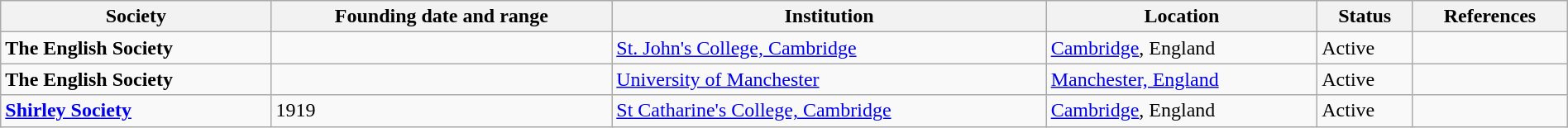<table class="wikitable" style="width:100%;">
<tr>
<th>Society</th>
<th>Founding date and range</th>
<th>Institution</th>
<th>Location</th>
<th>Status</th>
<th>References</th>
</tr>
<tr>
<td><strong>The English Society</strong></td>
<td></td>
<td><a href='#'>St. John's College, Cambridge</a></td>
<td><a href='#'>Cambridge</a>, England</td>
<td>Active</td>
<td></td>
</tr>
<tr>
<td><strong>The English Society</strong></td>
<td></td>
<td><a href='#'>University of Manchester</a></td>
<td><a href='#'>Manchester, England</a></td>
<td>Active</td>
<td></td>
</tr>
<tr>
<td><strong><a href='#'>Shirley Society</a></strong></td>
<td>1919</td>
<td><a href='#'>St Catharine's College, Cambridge</a></td>
<td><a href='#'>Cambridge</a>, England</td>
<td>Active</td>
<td></td>
</tr>
</table>
